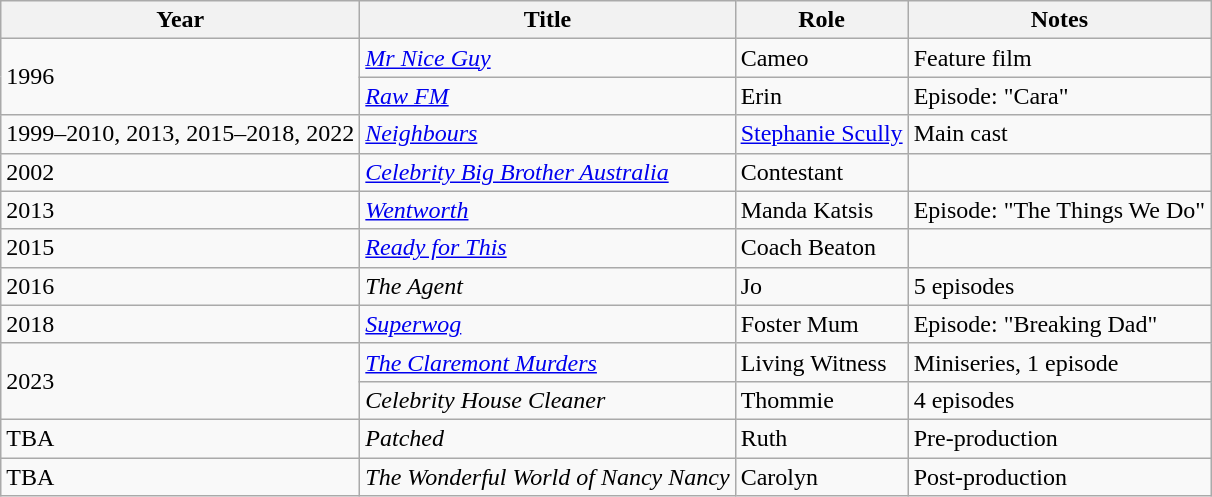<table class="wikitable sortable plainrowheaders">
<tr>
<th>Year</th>
<th>Title</th>
<th>Role</th>
<th>Notes</th>
</tr>
<tr>
<td rowspan="2">1996</td>
<td><em><a href='#'>Mr Nice Guy</a></em></td>
<td>Cameo</td>
<td>Feature film</td>
</tr>
<tr>
<td><em><a href='#'>Raw FM</a></em></td>
<td>Erin</td>
<td>Episode: "Cara"</td>
</tr>
<tr>
<td>1999–2010, 2013, 2015–2018, 2022</td>
<td><em><a href='#'>Neighbours</a></em></td>
<td><a href='#'>Stephanie Scully</a></td>
<td>Main cast</td>
</tr>
<tr>
<td>2002</td>
<td><em><a href='#'>Celebrity Big Brother Australia</a></em></td>
<td>Contestant</td>
<td></td>
</tr>
<tr>
<td>2013</td>
<td><em><a href='#'>Wentworth</a></em></td>
<td>Manda Katsis</td>
<td>Episode: "The Things We Do"</td>
</tr>
<tr>
<td>2015</td>
<td><em><a href='#'>Ready for This</a></em></td>
<td>Coach Beaton</td>
<td></td>
</tr>
<tr>
<td>2016</td>
<td><em>The Agent</em></td>
<td>Jo</td>
<td>5 episodes</td>
</tr>
<tr>
<td>2018</td>
<td><em><a href='#'>Superwog</a></em></td>
<td>Foster Mum</td>
<td>Episode: "Breaking Dad"</td>
</tr>
<tr>
<td rowspan="2">2023</td>
<td><em><a href='#'>The Claremont Murders</a></em></td>
<td>Living Witness</td>
<td>Miniseries, 1 episode</td>
</tr>
<tr>
<td><em>Celebrity House Cleaner</em></td>
<td>Thommie</td>
<td>4 episodes</td>
</tr>
<tr>
<td>TBA</td>
<td><em>Patched</em></td>
<td>Ruth</td>
<td>Pre-production</td>
</tr>
<tr>
<td>TBA</td>
<td><em>The Wonderful World of Nancy Nancy</em></td>
<td>Carolyn</td>
<td>Post-production</td>
</tr>
</table>
